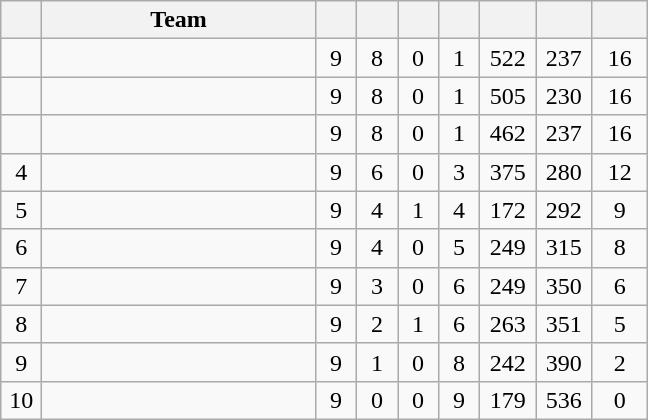<table class=wikitable style=text-align:center>
<tr>
<th width=20 abbr=Position></th>
<th width=175>Team</th>
<th width=20 abbr=Played></th>
<th width=20 abbr=Won></th>
<th width=20 abbr=Drawn></th>
<th width=20 abbr=Lost></th>
<th width=30 abbr=Goal for></th>
<th width=30 abbr=Goal against></th>
<th width=30 abbr=Points></th>
</tr>
<tr>
<td></td>
<td align=left></td>
<td>9</td>
<td>8</td>
<td>0</td>
<td>1</td>
<td>522</td>
<td>237</td>
<td>16</td>
</tr>
<tr>
<td></td>
<td align=left></td>
<td>9</td>
<td>8</td>
<td>0</td>
<td>1</td>
<td>505</td>
<td>230</td>
<td>16</td>
</tr>
<tr>
<td></td>
<td align=left></td>
<td>9</td>
<td>8</td>
<td>0</td>
<td>1</td>
<td>462</td>
<td>237</td>
<td>16</td>
</tr>
<tr>
<td>4</td>
<td align=left></td>
<td>9</td>
<td>6</td>
<td>0</td>
<td>3</td>
<td>375</td>
<td>280</td>
<td>12</td>
</tr>
<tr>
<td>5</td>
<td align=left></td>
<td>9</td>
<td>4</td>
<td>1</td>
<td>4</td>
<td>172</td>
<td>292</td>
<td>9</td>
</tr>
<tr>
<td>6</td>
<td align=left></td>
<td>9</td>
<td>4</td>
<td>0</td>
<td>5</td>
<td>249</td>
<td>315</td>
<td>8</td>
</tr>
<tr>
<td>7</td>
<td align=left></td>
<td>9</td>
<td>3</td>
<td>0</td>
<td>6</td>
<td>249</td>
<td>350</td>
<td>6</td>
</tr>
<tr>
<td>8</td>
<td align=left></td>
<td>9</td>
<td>2</td>
<td>1</td>
<td>6</td>
<td>263</td>
<td>351</td>
<td>5</td>
</tr>
<tr>
<td>9</td>
<td align=left></td>
<td>9</td>
<td>1</td>
<td>0</td>
<td>8</td>
<td>242</td>
<td>390</td>
<td>2</td>
</tr>
<tr>
<td>10</td>
<td align=left></td>
<td>9</td>
<td>0</td>
<td>0</td>
<td>9</td>
<td>179</td>
<td>536</td>
<td>0</td>
</tr>
</table>
